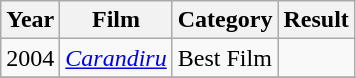<table class="wikitable">
<tr>
<th>Year</th>
<th>Film</th>
<th>Category</th>
<th>Result</th>
</tr>
<tr>
<td>2004</td>
<td><em><a href='#'>Carandiru</a></em></td>
<td>Best Film</td>
<td></td>
</tr>
<tr>
</tr>
</table>
